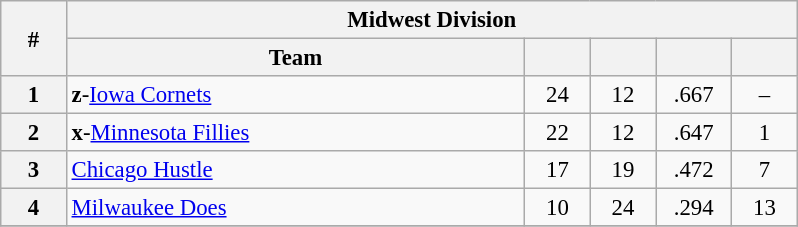<table class="wikitable" style="width:35em; font-size:95%; text-align:center">
<tr>
<th width="5%" rowspan=2>#</th>
<th colspan="5" style="text-align:center">Midwest Division</th>
</tr>
<tr>
<th width="35%">Team</th>
<th width="5%"></th>
<th width="5%"></th>
<th width="5%"></th>
<th width="5%"></th>
</tr>
<tr>
<th>1</th>
<td style="text-align:left;"><strong>z</strong>-<a href='#'>Iowa Cornets</a></td>
<td>24</td>
<td>12</td>
<td>.667</td>
<td>–</td>
</tr>
<tr>
<th>2</th>
<td style="text-align:left;"><strong>x</strong>-<a href='#'>Minnesota Fillies</a></td>
<td>22</td>
<td>12</td>
<td>.647</td>
<td>1</td>
</tr>
<tr>
<th>3</th>
<td style="text-align:left;"><a href='#'>Chicago Hustle</a></td>
<td>17</td>
<td>19</td>
<td>.472</td>
<td>7</td>
</tr>
<tr>
<th>4</th>
<td style="text-align:left;"><a href='#'>Milwaukee Does</a></td>
<td>10</td>
<td>24</td>
<td>.294</td>
<td>13</td>
</tr>
<tr>
</tr>
</table>
